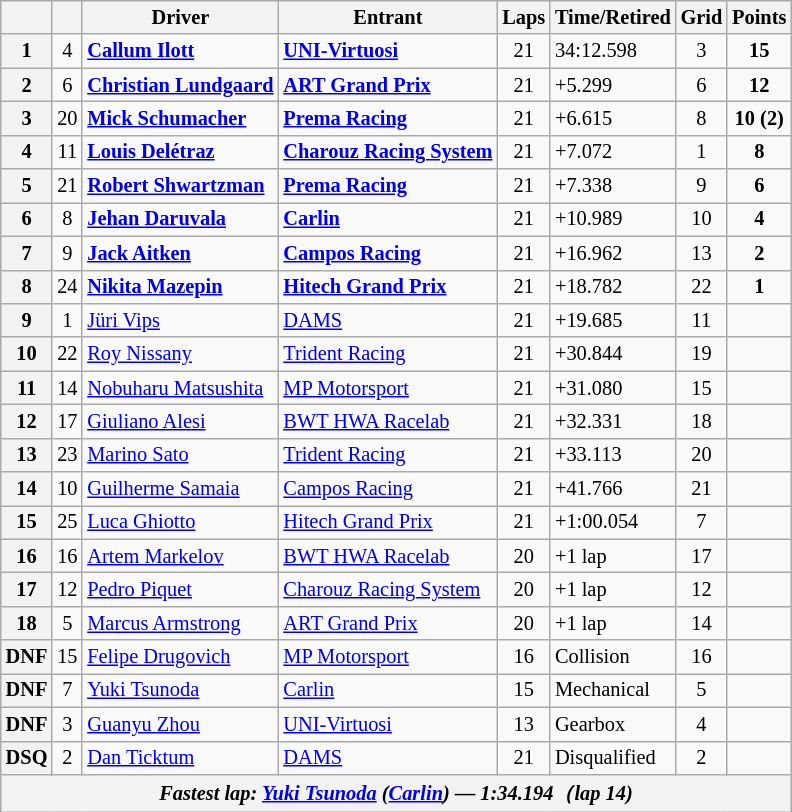<table class="wikitable" style="font-size: 85%;">
<tr>
<th></th>
<th></th>
<th>Driver</th>
<th>Entrant</th>
<th>Laps</th>
<th>Time/Retired</th>
<th>Grid</th>
<th>Points</th>
</tr>
<tr>
<th>1</th>
<td align="center">4</td>
<td> <strong><a href='#'>Callum Ilott</a></strong></td>
<td><strong><a href='#'>UNI-Virtuosi</a></strong></td>
<td align="center">21</td>
<td>34:12.598</td>
<td align="center">3</td>
<td align="center"><strong>15</strong></td>
</tr>
<tr>
<th>2</th>
<td align="center">6</td>
<td> <strong><a href='#'>Christian Lundgaard</a></strong></td>
<td><strong><a href='#'>ART Grand Prix</a></strong></td>
<td align="center">21</td>
<td>+5.299</td>
<td align="center">6</td>
<td align="center"><strong>12</strong></td>
</tr>
<tr>
<th>3</th>
<td align="center">20</td>
<td> <strong><a href='#'>Mick Schumacher</a></strong></td>
<td><strong><a href='#'>Prema Racing</a></strong></td>
<td align="center">21</td>
<td>+6.615</td>
<td align="center">8</td>
<td align="center"><strong>10 (2)</strong></td>
</tr>
<tr>
<th>4</th>
<td align="center">11</td>
<td> <strong><a href='#'>Louis Delétraz</a></strong></td>
<td><strong><a href='#'>Charouz Racing System</a></strong></td>
<td align="center">21</td>
<td>+7.072</td>
<td align="center">1</td>
<td align="center"><strong>8</strong></td>
</tr>
<tr>
<th>5</th>
<td align="center">21</td>
<td> <strong><a href='#'>Robert Shwartzman</a></strong></td>
<td><strong><a href='#'>Prema Racing</a></strong></td>
<td align="center">21</td>
<td>+7.338</td>
<td align="center">9</td>
<td align="center"><strong>6</strong></td>
</tr>
<tr>
<th>6</th>
<td align="center">8</td>
<td> <strong><a href='#'>Jehan Daruvala</a></strong></td>
<td><strong><a href='#'>Carlin</a></strong></td>
<td align="center">21</td>
<td>+10.989</td>
<td align="center">10</td>
<td align="center"><strong>4</strong></td>
</tr>
<tr>
<th>7</th>
<td align="center">9</td>
<td> <strong><a href='#'>Jack Aitken</a></strong></td>
<td><strong><a href='#'>Campos Racing</a></strong></td>
<td align="center">21</td>
<td>+16.962</td>
<td align="center">13</td>
<td align="center"><strong>2</strong></td>
</tr>
<tr>
<th>8</th>
<td align="center">24</td>
<td> <strong><a href='#'>Nikita Mazepin</a></strong></td>
<td><strong><a href='#'>Hitech Grand Prix</a></strong></td>
<td align="center">21</td>
<td>+18.782</td>
<td align="center">22</td>
<td align="center"><strong>1</strong></td>
</tr>
<tr>
<th>9</th>
<td align="center">1</td>
<td> <a href='#'>Jüri Vips</a></td>
<td><a href='#'>DAMS</a></td>
<td align="center">21</td>
<td>+19.685</td>
<td align="center">11</td>
<td align="center"></td>
</tr>
<tr>
<th>10</th>
<td align="center">22</td>
<td> <a href='#'>Roy Nissany</a></td>
<td><a href='#'>Trident Racing</a></td>
<td align="center">21</td>
<td>+30.844</td>
<td align="center">19</td>
<td align="center"></td>
</tr>
<tr>
<th>11</th>
<td align="center">14</td>
<td> <a href='#'>Nobuharu Matsushita</a></td>
<td><a href='#'>MP Motorsport</a></td>
<td align="center">21</td>
<td>+31.080</td>
<td align="center">15</td>
<td align="center"></td>
</tr>
<tr>
<th>12</th>
<td align="center">17</td>
<td> <a href='#'>Giuliano Alesi</a></td>
<td><a href='#'>BWT HWA Racelab</a></td>
<td align="center">21</td>
<td>+32.331</td>
<td align="center">18</td>
<td align="center"></td>
</tr>
<tr>
<th>13</th>
<td align="center">23</td>
<td> <a href='#'>Marino Sato</a></td>
<td><a href='#'>Trident Racing</a></td>
<td align="center">21</td>
<td>+33.113</td>
<td align="center">20</td>
<td align="center"></td>
</tr>
<tr>
<th>14</th>
<td align="center">10</td>
<td> <a href='#'>Guilherme Samaia</a></td>
<td><a href='#'>Campos Racing</a></td>
<td align="center">21</td>
<td>+41.766</td>
<td align="center">21</td>
<td align="center"></td>
</tr>
<tr>
<th>15</th>
<td align="center">25</td>
<td> <a href='#'>Luca Ghiotto</a></td>
<td><a href='#'>Hitech Grand Prix</a></td>
<td align="center">21</td>
<td>+1:00.054</td>
<td align="center">7</td>
<td align="center"></td>
</tr>
<tr>
<th>16</th>
<td align="center">16</td>
<td> <a href='#'>Artem Markelov</a></td>
<td><a href='#'>BWT HWA Racelab</a></td>
<td align="center">20</td>
<td>+1 lap</td>
<td align="center">17</td>
<td align="center"></td>
</tr>
<tr>
<th>17</th>
<td align="center">12</td>
<td> <a href='#'>Pedro Piquet</a></td>
<td><a href='#'>Charouz Racing System</a></td>
<td align="center">20</td>
<td>+1 lap</td>
<td align="center">12</td>
<td align="center"></td>
</tr>
<tr>
<th>18</th>
<td align="center">5</td>
<td> <a href='#'>Marcus Armstrong</a></td>
<td><a href='#'>ART Grand Prix</a></td>
<td align="center">20</td>
<td>+1 lap</td>
<td align="center">14</td>
<td align="center"></td>
</tr>
<tr>
<th>DNF</th>
<td align="center">15</td>
<td> <a href='#'>Felipe Drugovich</a></td>
<td><a href='#'>MP Motorsport</a></td>
<td align="center">16</td>
<td>Collision</td>
<td align="center">16</td>
<td></td>
</tr>
<tr>
<th>DNF</th>
<td align="center">7</td>
<td> <a href='#'>Yuki Tsunoda</a></td>
<td><a href='#'>Carlin</a></td>
<td align="center">15</td>
<td>Mechanical</td>
<td align="center">5</td>
<td></td>
</tr>
<tr>
<th>DNF</th>
<td align="center">3</td>
<td> <a href='#'>Guanyu Zhou</a></td>
<td><a href='#'>UNI-Virtuosi</a></td>
<td align="center">13</td>
<td>Gearbox</td>
<td align="center">4</td>
<td></td>
</tr>
<tr>
<th>DSQ</th>
<td align="center">2</td>
<td> <a href='#'>Dan Ticktum</a></td>
<td><a href='#'>DAMS</a></td>
<td align="center">21</td>
<td>Disqualified </td>
<td align="center">2</td>
<td></td>
</tr>
<tr>
<th colspan="8" align="center"><em>Fastest lap:  <a href='#'>Yuki Tsunoda</a> (<a href='#'>Carlin</a>) — 1:34.194（lap 14)</em></th>
</tr>
</table>
